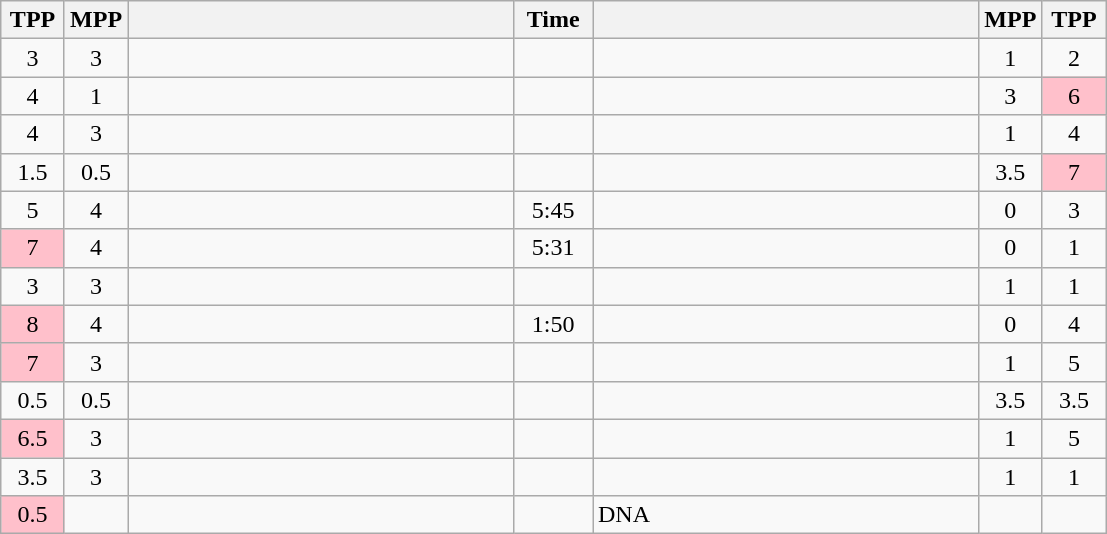<table class="wikitable" style="text-align: center;" |>
<tr>
<th width="35">TPP</th>
<th width="35">MPP</th>
<th width="250"></th>
<th width="45">Time</th>
<th width="250"></th>
<th width="35">MPP</th>
<th width="35">TPP</th>
</tr>
<tr>
<td>3</td>
<td>3</td>
<td style="text-align:left;"></td>
<td></td>
<td style="text-align:left;"><strong></strong></td>
<td>1</td>
<td>2</td>
</tr>
<tr>
<td>4</td>
<td>1</td>
<td style="text-align:left;"><strong></strong></td>
<td></td>
<td style="text-align:left;"></td>
<td>3</td>
<td bgcolor=pink>6</td>
</tr>
<tr>
<td>4</td>
<td>3</td>
<td style="text-align:left;"></td>
<td></td>
<td style="text-align:left;"><strong></strong></td>
<td>1</td>
<td>4</td>
</tr>
<tr>
<td>1.5</td>
<td>0.5</td>
<td style="text-align:left;"><strong></strong></td>
<td></td>
<td style="text-align:left;"></td>
<td>3.5</td>
<td bgcolor=pink>7</td>
</tr>
<tr>
<td>5</td>
<td>4</td>
<td style="text-align:left;"></td>
<td>5:45</td>
<td style="text-align:left;"><strong></strong></td>
<td>0</td>
<td>3</td>
</tr>
<tr>
<td bgcolor=pink>7</td>
<td>4</td>
<td style="text-align:left;"></td>
<td>5:31</td>
<td style="text-align:left;"><strong></strong></td>
<td>0</td>
<td>1</td>
</tr>
<tr>
<td>3</td>
<td>3</td>
<td style="text-align:left;"></td>
<td></td>
<td style="text-align:left;"><strong></strong></td>
<td>1</td>
<td>1</td>
</tr>
<tr>
<td bgcolor=pink>8</td>
<td>4</td>
<td style="text-align:left;"></td>
<td>1:50</td>
<td style="text-align:left;"><strong></strong></td>
<td>0</td>
<td>4</td>
</tr>
<tr>
<td bgcolor=pink>7</td>
<td>3</td>
<td style="text-align:left;"></td>
<td></td>
<td style="text-align:left;"><strong></strong></td>
<td>1</td>
<td>5</td>
</tr>
<tr>
<td>0.5</td>
<td>0.5</td>
<td style="text-align:left;"><strong></strong></td>
<td></td>
<td style="text-align:left;"></td>
<td>3.5</td>
<td>3.5</td>
</tr>
<tr>
<td bgcolor=pink>6.5</td>
<td>3</td>
<td style="text-align:left;"></td>
<td></td>
<td style="text-align:left;"><strong></strong></td>
<td>1</td>
<td>5</td>
</tr>
<tr>
<td>3.5</td>
<td>3</td>
<td style="text-align:left;"></td>
<td></td>
<td style="text-align:left;"><strong></strong></td>
<td>1</td>
<td>1</td>
</tr>
<tr>
<td bgcolor=pink>0.5</td>
<td></td>
<td style="text-align:left;"></td>
<td></td>
<td style="text-align:left;">DNA</td>
<td></td>
<td></td>
</tr>
</table>
